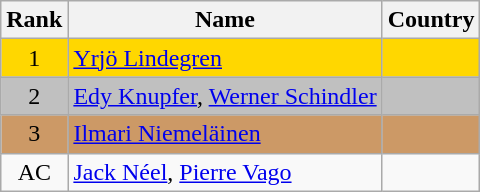<table class="wikitable sortable" style="text-align:center">
<tr>
<th>Rank</th>
<th>Name</th>
<th>Country</th>
</tr>
<tr bgcolor=gold>
<td>1</td>
<td align="left"><a href='#'>Yrjö Lindegren</a></td>
<td align="left"></td>
</tr>
<tr bgcolor=silver>
<td>2</td>
<td align="left"><a href='#'>Edy Knupfer</a>, <a href='#'>Werner Schindler</a></td>
<td align="left"></td>
</tr>
<tr bgcolor=#CC9966>
<td>3</td>
<td align="left"><a href='#'>Ilmari Niemeläinen</a></td>
<td align="left"></td>
</tr>
<tr>
<td>AC</td>
<td align="left"><a href='#'>Jack Néel</a>, <a href='#'>Pierre Vago</a></td>
<td align="left"></td>
</tr>
</table>
